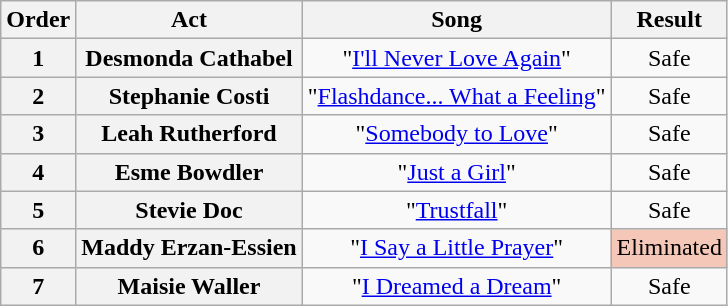<table class="wikitable plainrowheaders" style="text-align:center;">
<tr>
<th scope="col">Order</th>
<th scope="col">Act</th>
<th scope="col">Song</th>
<th scope="col">Result</th>
</tr>
<tr>
<th><strong>1</strong></th>
<th scope="row">Desmonda Cathabel</th>
<td>"<a href='#'>I'll Never Love Again</a>"</td>
<td>Safe</td>
</tr>
<tr>
<th><strong>2</strong></th>
<th scope="row">Stephanie Costi</th>
<td>"<a href='#'>Flashdance... What a Feeling</a>"</td>
<td>Safe</td>
</tr>
<tr>
<th><strong>3</strong></th>
<th scope="row">Leah Rutherford</th>
<td>"<a href='#'>Somebody to Love</a>"</td>
<td>Safe</td>
</tr>
<tr>
<th><strong>4</strong></th>
<th scope="row">Esme Bowdler</th>
<td>"<a href='#'>Just a Girl</a>"</td>
<td>Safe</td>
</tr>
<tr>
<th><strong>5</strong></th>
<th scope="row">Stevie Doc</th>
<td>"<a href='#'>Trustfall</a>"</td>
<td>Safe</td>
</tr>
<tr>
<th><strong>6</strong></th>
<th scope="row">Maddy Erzan-Essien</th>
<td>"<a href='#'>I Say a Little Prayer</a>"</td>
<td bgcolor="f4c7b8">Eliminated</td>
</tr>
<tr>
<th><strong>7</strong></th>
<th scope="row">Maisie Waller</th>
<td>"<a href='#'>I Dreamed a Dream</a>"</td>
<td>Safe</td>
</tr>
</table>
